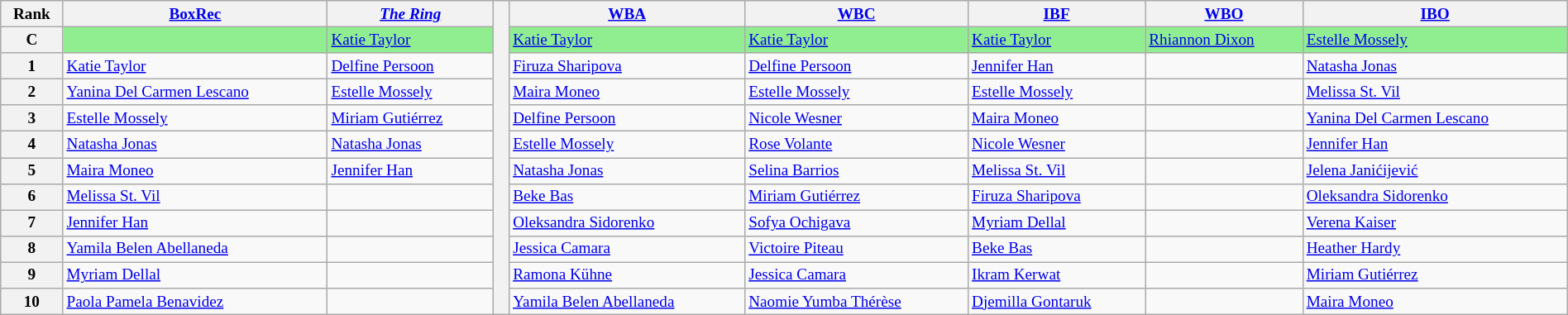<table class="wikitable" style="text-align:left; font-size:80%; width:100%;">
<tr>
<th>Rank</th>
<th><a href='#'>BoxRec</a></th>
<th><em><a href='#'>The Ring</a></em></th>
<th rowspan="12" style="width:1%;"></th>
<th><a href='#'>WBA</a></th>
<th><a href='#'>WBC</a></th>
<th><a href='#'>IBF</a></th>
<th><a href='#'>WBO</a></th>
<th><a href='#'>IBO</a></th>
</tr>
<tr style="background:lightgreen;">
<th scope="row">C</th>
<td></td>
<td> <a href='#'>Katie Taylor</a></td>
<td> <a href='#'>Katie Taylor</a></td>
<td> <a href='#'>Katie Taylor</a></td>
<td> <a href='#'>Katie Taylor</a></td>
<td> <a href='#'>Rhiannon Dixon</a></td>
<td> <a href='#'>Estelle Mossely</a></td>
</tr>
<tr>
<th scope="row">1</th>
<td> <a href='#'>Katie Taylor</a></td>
<td> <a href='#'>Delfine Persoon</a></td>
<td> <a href='#'>Firuza Sharipova</a></td>
<td> <a href='#'>Delfine Persoon</a></td>
<td> <a href='#'>Jennifer Han</a></td>
<td></td>
<td> <a href='#'>Natasha Jonas</a></td>
</tr>
<tr>
<th scope="row">2</th>
<td> <a href='#'>Yanina Del Carmen Lescano</a></td>
<td> <a href='#'>Estelle Mossely</a></td>
<td> <a href='#'>Maira Moneo</a></td>
<td> <a href='#'>Estelle Mossely</a></td>
<td> <a href='#'>Estelle Mossely</a></td>
<td></td>
<td> <a href='#'>Melissa St. Vil</a></td>
</tr>
<tr>
<th scope="row">3</th>
<td> <a href='#'>Estelle Mossely</a></td>
<td> <a href='#'>Miriam Gutiérrez</a></td>
<td> <a href='#'>Delfine Persoon</a></td>
<td> <a href='#'>Nicole Wesner</a></td>
<td> <a href='#'>Maira Moneo</a></td>
<td></td>
<td> <a href='#'>Yanina Del Carmen Lescano</a></td>
</tr>
<tr>
<th scope="row">4</th>
<td> <a href='#'>Natasha Jonas</a></td>
<td> <a href='#'>Natasha Jonas</a></td>
<td> <a href='#'>Estelle Mossely</a></td>
<td> <a href='#'>Rose Volante</a></td>
<td> <a href='#'>Nicole Wesner</a></td>
<td></td>
<td> <a href='#'>Jennifer Han</a></td>
</tr>
<tr>
<th scope="row">5</th>
<td> <a href='#'>Maira Moneo</a></td>
<td> <a href='#'>Jennifer Han</a></td>
<td> <a href='#'>Natasha Jonas</a></td>
<td> <a href='#'>Selina Barrios</a></td>
<td> <a href='#'>Melissa St. Vil</a></td>
<td></td>
<td> <a href='#'>Jelena Janićijević</a></td>
</tr>
<tr>
<th scope="row">6</th>
<td> <a href='#'>Melissa St. Vil</a></td>
<td></td>
<td> <a href='#'>Beke Bas</a></td>
<td> <a href='#'>Miriam Gutiérrez</a></td>
<td> <a href='#'>Firuza Sharipova</a></td>
<td></td>
<td> <a href='#'>Oleksandra Sidorenko</a></td>
</tr>
<tr>
<th scope="row">7</th>
<td> <a href='#'>Jennifer Han</a></td>
<td></td>
<td> <a href='#'>Oleksandra Sidorenko</a></td>
<td> <a href='#'>Sofya Ochigava</a></td>
<td> <a href='#'>Myriam Dellal</a></td>
<td></td>
<td> <a href='#'>Verena Kaiser</a></td>
</tr>
<tr>
<th scope="row">8</th>
<td> <a href='#'>Yamila Belen Abellaneda</a></td>
<td></td>
<td> <a href='#'>Jessica Camara</a></td>
<td> <a href='#'>Victoire Piteau</a></td>
<td> <a href='#'>Beke Bas</a></td>
<td></td>
<td> <a href='#'>Heather Hardy</a></td>
</tr>
<tr>
<th scope="row">9</th>
<td> <a href='#'>Myriam Dellal</a></td>
<td></td>
<td> <a href='#'>Ramona Kühne</a></td>
<td> <a href='#'>Jessica Camara</a></td>
<td> <a href='#'>Ikram Kerwat</a></td>
<td></td>
<td> <a href='#'>Miriam Gutiérrez</a></td>
</tr>
<tr>
<th scope="row">10</th>
<td> <a href='#'>Paola Pamela Benavidez</a></td>
<td></td>
<td> <a href='#'>Yamila Belen Abellaneda</a></td>
<td> <a href='#'>Naomie Yumba Thérèse</a></td>
<td> <a href='#'>Djemilla Gontaruk</a></td>
<td></td>
<td> <a href='#'>Maira Moneo</a></td>
</tr>
</table>
